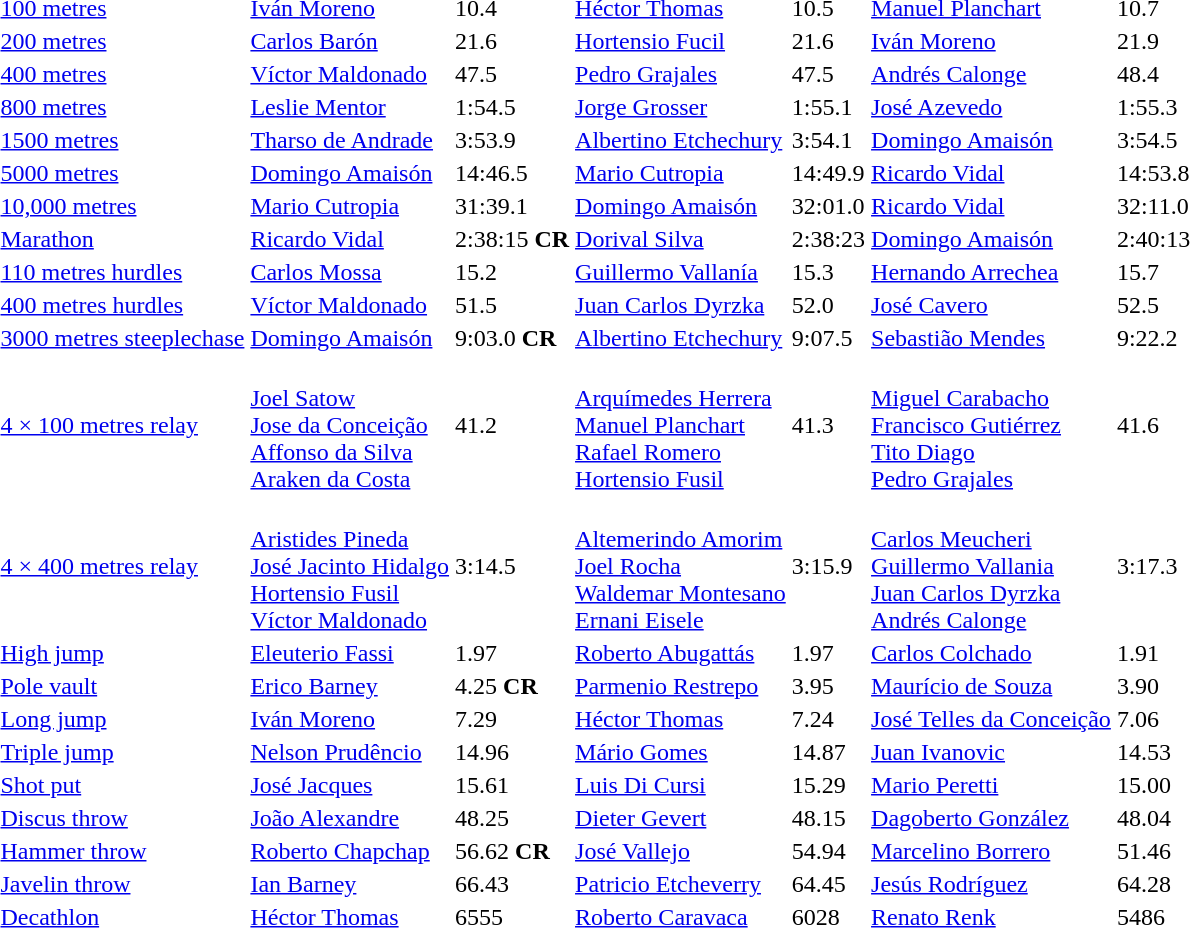<table>
<tr>
<td><a href='#'>100 metres</a></td>
<td><a href='#'>Iván Moreno</a><br> </td>
<td>10.4</td>
<td><a href='#'>Héctor Thomas</a><br> </td>
<td>10.5</td>
<td><a href='#'>Manuel Planchart</a><br> </td>
<td>10.7</td>
</tr>
<tr>
<td><a href='#'>200 metres</a></td>
<td><a href='#'>Carlos Barón</a><br> </td>
<td>21.6</td>
<td><a href='#'>Hortensio Fucil</a><br> </td>
<td>21.6</td>
<td><a href='#'>Iván Moreno</a><br> </td>
<td>21.9</td>
</tr>
<tr>
<td><a href='#'>400 metres</a></td>
<td><a href='#'>Víctor Maldonado</a><br> </td>
<td>47.5</td>
<td><a href='#'>Pedro Grajales</a><br> </td>
<td>47.5</td>
<td><a href='#'>Andrés Calonge</a><br> </td>
<td>48.4</td>
</tr>
<tr>
<td><a href='#'>800 metres</a></td>
<td><a href='#'>Leslie Mentor</a><br> </td>
<td>1:54.5</td>
<td><a href='#'>Jorge Grosser</a><br> </td>
<td>1:55.1</td>
<td><a href='#'>José Azevedo</a><br> </td>
<td>1:55.3</td>
</tr>
<tr>
<td><a href='#'>1500 metres</a></td>
<td><a href='#'>Tharso de Andrade</a><br> </td>
<td>3:53.9</td>
<td><a href='#'>Albertino Etchechury</a><br> </td>
<td>3:54.1</td>
<td><a href='#'>Domingo Amaisón</a><br> </td>
<td>3:54.5</td>
</tr>
<tr>
<td><a href='#'>5000 metres</a></td>
<td><a href='#'>Domingo Amaisón</a><br> </td>
<td>14:46.5</td>
<td><a href='#'>Mario Cutropia</a><br> </td>
<td>14:49.9</td>
<td><a href='#'>Ricardo Vidal</a><br> </td>
<td>14:53.8</td>
</tr>
<tr>
<td><a href='#'>10,000 metres</a></td>
<td><a href='#'>Mario Cutropia</a><br> </td>
<td>31:39.1</td>
<td><a href='#'>Domingo Amaisón</a><br> </td>
<td>32:01.0</td>
<td><a href='#'>Ricardo Vidal</a><br> </td>
<td>32:11.0</td>
</tr>
<tr>
<td><a href='#'>Marathon</a></td>
<td><a href='#'>Ricardo Vidal</a><br> </td>
<td>2:38:15 <strong>CR</strong></td>
<td><a href='#'>Dorival Silva</a><br> </td>
<td>2:38:23</td>
<td><a href='#'>Domingo Amaisón</a><br> </td>
<td>2:40:13</td>
</tr>
<tr>
<td><a href='#'>110 metres hurdles</a></td>
<td><a href='#'>Carlos Mossa</a><br> </td>
<td>15.2</td>
<td><a href='#'>Guillermo Vallanía</a><br> </td>
<td>15.3</td>
<td><a href='#'>Hernando Arrechea</a><br> </td>
<td>15.7</td>
</tr>
<tr>
<td><a href='#'>400 metres hurdles</a></td>
<td><a href='#'>Víctor Maldonado</a><br> </td>
<td>51.5</td>
<td><a href='#'>Juan Carlos Dyrzka</a><br> </td>
<td>52.0</td>
<td><a href='#'>José Cavero</a><br> </td>
<td>52.5</td>
</tr>
<tr>
<td><a href='#'>3000 metres steeplechase</a></td>
<td><a href='#'>Domingo Amaisón</a><br> </td>
<td>9:03.0 <strong>CR</strong></td>
<td><a href='#'>Albertino Etchechury</a><br> </td>
<td>9:07.5</td>
<td><a href='#'>Sebastião Mendes</a><br> </td>
<td>9:22.2</td>
</tr>
<tr>
<td><a href='#'>4 × 100 metres relay</a></td>
<td><br><a href='#'>Joel Satow</a><br><a href='#'>Jose da Conceição</a><br><a href='#'>Affonso da Silva</a><br><a href='#'>Araken da Costa</a></td>
<td>41.2</td>
<td><br><a href='#'>Arquímedes Herrera</a><br><a href='#'>Manuel Planchart</a><br><a href='#'>Rafael Romero</a><br><a href='#'>Hortensio Fusil</a></td>
<td>41.3</td>
<td><br><a href='#'>Miguel Carabacho</a><br><a href='#'>Francisco Gutiérrez</a><br><a href='#'>Tito Diago</a><br><a href='#'>Pedro Grajales</a></td>
<td>41.6</td>
</tr>
<tr>
<td><a href='#'>4 × 400 metres relay</a></td>
<td><br><a href='#'>Aristides Pineda</a><br><a href='#'>José Jacinto Hidalgo</a><br><a href='#'>Hortensio Fusil</a><br><a href='#'>Víctor Maldonado</a></td>
<td>3:14.5</td>
<td><br><a href='#'>Altemerindo Amorim</a><br><a href='#'>Joel Rocha</a><br><a href='#'>Waldemar Montesano</a><br><a href='#'>Ernani Eisele</a></td>
<td>3:15.9</td>
<td><br><a href='#'>Carlos Meucheri</a><br><a href='#'>Guillermo Vallania</a><br><a href='#'>Juan Carlos Dyrzka</a><br><a href='#'>Andrés Calonge</a></td>
<td>3:17.3</td>
</tr>
<tr>
<td><a href='#'>High jump</a></td>
<td><a href='#'>Eleuterio Fassi</a><br> </td>
<td>1.97</td>
<td><a href='#'>Roberto Abugattás</a><br> </td>
<td>1.97</td>
<td><a href='#'>Carlos Colchado</a><br> </td>
<td>1.91</td>
</tr>
<tr>
<td><a href='#'>Pole vault</a></td>
<td><a href='#'>Erico Barney</a><br> </td>
<td>4.25 <strong>CR</strong></td>
<td><a href='#'>Parmenio Restrepo</a><br> </td>
<td>3.95</td>
<td><a href='#'>Maurício de Souza</a><br> </td>
<td>3.90</td>
</tr>
<tr>
<td><a href='#'>Long jump</a></td>
<td><a href='#'>Iván Moreno</a><br> </td>
<td>7.29</td>
<td><a href='#'>Héctor Thomas</a><br> </td>
<td>7.24</td>
<td><a href='#'>José Telles da Conceição</a><br> </td>
<td>7.06</td>
</tr>
<tr>
<td><a href='#'>Triple jump</a></td>
<td><a href='#'>Nelson Prudêncio</a><br> </td>
<td>14.96</td>
<td><a href='#'>Mário Gomes</a><br> </td>
<td>14.87</td>
<td><a href='#'>Juan Ivanovic</a><br> </td>
<td>14.53</td>
</tr>
<tr>
<td><a href='#'>Shot put</a></td>
<td><a href='#'>José Jacques</a><br> </td>
<td>15.61</td>
<td><a href='#'>Luis Di Cursi</a><br> </td>
<td>15.29</td>
<td><a href='#'>Mario Peretti</a><br> </td>
<td>15.00</td>
</tr>
<tr>
<td><a href='#'>Discus throw</a></td>
<td><a href='#'>João Alexandre</a><br> </td>
<td>48.25</td>
<td><a href='#'>Dieter Gevert</a><br> </td>
<td>48.15</td>
<td><a href='#'>Dagoberto González</a><br> </td>
<td>48.04</td>
</tr>
<tr>
<td><a href='#'>Hammer throw</a></td>
<td><a href='#'>Roberto Chapchap</a><br> </td>
<td>56.62 <strong>CR</strong></td>
<td><a href='#'>José Vallejo</a><br> </td>
<td>54.94</td>
<td><a href='#'>Marcelino Borrero</a><br> </td>
<td>51.46</td>
</tr>
<tr>
<td><a href='#'>Javelin throw</a></td>
<td><a href='#'>Ian Barney</a><br> </td>
<td>66.43</td>
<td><a href='#'>Patricio Etcheverry</a><br> </td>
<td>64.45</td>
<td><a href='#'>Jesús Rodríguez</a><br> </td>
<td>64.28</td>
</tr>
<tr>
<td><a href='#'>Decathlon</a></td>
<td><a href='#'>Héctor Thomas</a><br> </td>
<td>6555</td>
<td><a href='#'>Roberto Caravaca</a><br> </td>
<td>6028</td>
<td><a href='#'>Renato Renk</a><br> </td>
<td>5486</td>
</tr>
</table>
